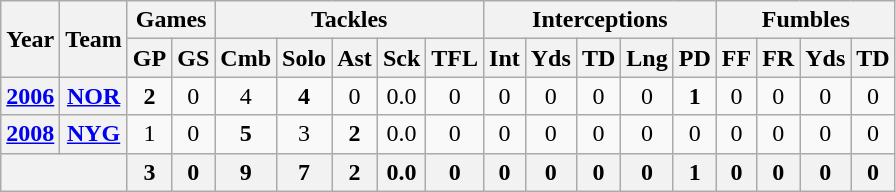<table class="wikitable" style="text-align:center">
<tr>
<th rowspan="2">Year</th>
<th rowspan="2">Team</th>
<th colspan="2">Games</th>
<th colspan="5">Tackles</th>
<th colspan="5">Interceptions</th>
<th colspan="4">Fumbles</th>
</tr>
<tr>
<th>GP</th>
<th>GS</th>
<th>Cmb</th>
<th>Solo</th>
<th>Ast</th>
<th>Sck</th>
<th>TFL</th>
<th>Int</th>
<th>Yds</th>
<th>TD</th>
<th>Lng</th>
<th>PD</th>
<th>FF</th>
<th>FR</th>
<th>Yds</th>
<th>TD</th>
</tr>
<tr>
<th><a href='#'>2006</a></th>
<th><a href='#'>NOR</a></th>
<td><strong>2</strong></td>
<td>0</td>
<td>4</td>
<td><strong>4</strong></td>
<td>0</td>
<td>0.0</td>
<td>0</td>
<td>0</td>
<td>0</td>
<td>0</td>
<td>0</td>
<td><strong>1</strong></td>
<td>0</td>
<td>0</td>
<td>0</td>
<td>0</td>
</tr>
<tr>
<th><a href='#'>2008</a></th>
<th><a href='#'>NYG</a></th>
<td>1</td>
<td>0</td>
<td><strong>5</strong></td>
<td>3</td>
<td><strong>2</strong></td>
<td>0.0</td>
<td>0</td>
<td>0</td>
<td>0</td>
<td>0</td>
<td>0</td>
<td>0</td>
<td>0</td>
<td>0</td>
<td>0</td>
<td>0</td>
</tr>
<tr>
<th colspan="2"></th>
<th>3</th>
<th>0</th>
<th>9</th>
<th>7</th>
<th>2</th>
<th>0.0</th>
<th>0</th>
<th>0</th>
<th>0</th>
<th>0</th>
<th>0</th>
<th>1</th>
<th>0</th>
<th>0</th>
<th>0</th>
<th>0</th>
</tr>
</table>
